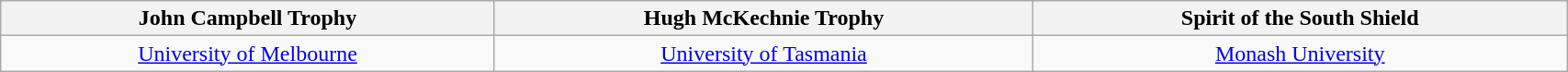<table class="wikitable unsortable" style="width:90%; font-size:100%; text-align:center;">
<tr>
<th><strong>John Campbell Trophy</strong></th>
<th><strong>Hugh McKechnie Trophy</strong></th>
<th><strong>Spirit of the South Shield</strong></th>
</tr>
<tr>
<td><a href='#'>University of Melbourne</a></td>
<td><a href='#'>University of Tasmania</a></td>
<td><a href='#'>Monash University</a></td>
</tr>
</table>
